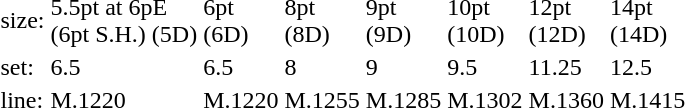<table style="margin-left:40px;">
<tr>
<td>size:</td>
<td>5.5pt at 6pE<br>(6pt S.H.) (5D)</td>
<td>6pt<br>(6D)</td>
<td>8pt<br>(8D)</td>
<td>9pt<br>(9D)</td>
<td>10pt<br>(10D)</td>
<td>12pt<br>(12D)</td>
<td>14pt<br>(14D)</td>
</tr>
<tr>
<td>set:</td>
<td>6.5</td>
<td>6.5</td>
<td>8</td>
<td>9</td>
<td>9.5</td>
<td>11.25</td>
<td>12.5</td>
</tr>
<tr>
<td>line:</td>
<td>M.1220</td>
<td>M.1220</td>
<td>M.1255</td>
<td>M.1285</td>
<td>M.1302</td>
<td>M.1360</td>
<td>M.1415</td>
</tr>
</table>
